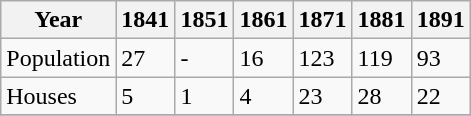<table class="wikitable">
<tr>
<th>Year</th>
<th>1841</th>
<th>1851</th>
<th>1861</th>
<th>1871</th>
<th>1881</th>
<th>1891</th>
</tr>
<tr>
<td>Population</td>
<td>27</td>
<td>-</td>
<td>16</td>
<td>123</td>
<td>119</td>
<td>93</td>
</tr>
<tr>
<td>Houses</td>
<td>5</td>
<td>1</td>
<td>4</td>
<td>23</td>
<td>28</td>
<td>22</td>
</tr>
<tr>
</tr>
</table>
